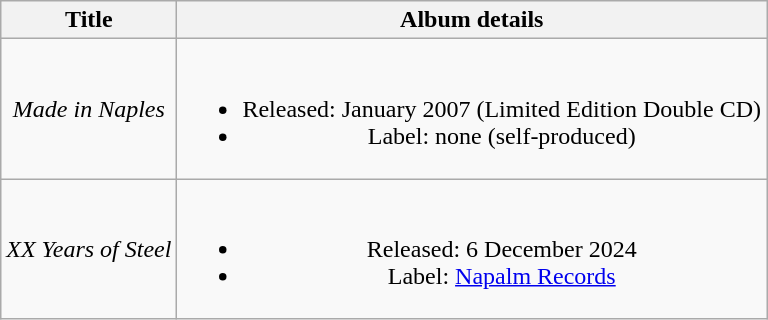<table class="wikitable plainrowheaders" style="text-align:center;">
<tr>
<th>Title</th>
<th>Album details</th>
</tr>
<tr>
<td><em>Made in Naples</em></td>
<td><br><ul><li>Released: January 2007 (Limited Edition Double CD)</li><li>Label: none (self-produced)</li></ul></td>
</tr>
<tr>
<td><em>XX Years of Steel</em></td>
<td><br><ul><li>Released: 6 December 2024</li><li>Label: <a href='#'>Napalm Records</a></li></ul></td>
</tr>
</table>
